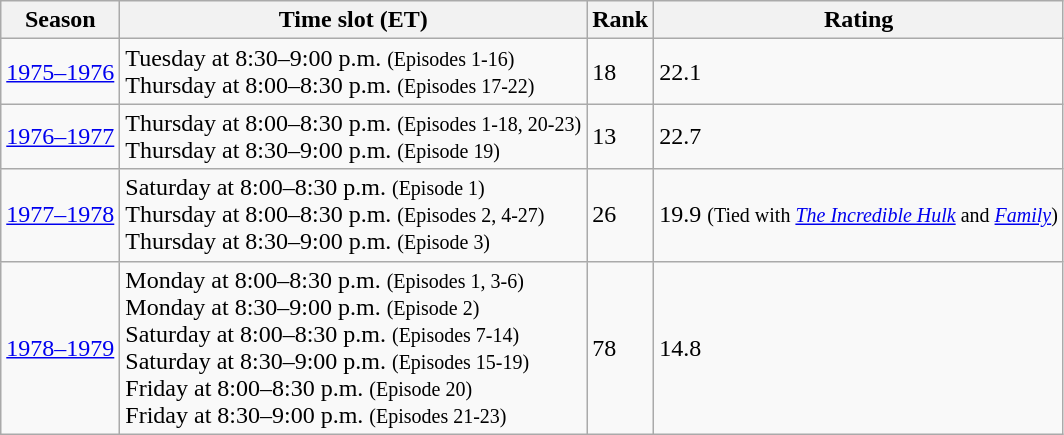<table class="wikitable">
<tr>
<th>Season</th>
<th>Time slot (ET)</th>
<th>Rank</th>
<th>Rating</th>
</tr>
<tr>
<td><a href='#'>1975–1976</a></td>
<td>Tuesday at 8:30–9:00 p.m. <small>(Episodes 1-16)</small><br>Thursday at 8:00–8:30 p.m. <small>(Episodes 17-22)</small></td>
<td>18</td>
<td>22.1</td>
</tr>
<tr>
<td><a href='#'>1976–1977</a></td>
<td>Thursday at 8:00–8:30 p.m. <small>(Episodes 1-18, 20-23)</small><br>Thursday at 8:30–9:00 p.m. <small>(Episode 19)</small></td>
<td>13</td>
<td>22.7</td>
</tr>
<tr>
<td><a href='#'>1977–1978</a></td>
<td>Saturday at 8:00–8:30 p.m. <small>(Episode 1)</small><br>Thursday at 8:00–8:30 p.m. <small>(Episodes 2, 4-27)</small><br>Thursday at 8:30–9:00 p.m. <small>(Episode 3)</small></td>
<td>26</td>
<td>19.9 <small>(Tied with <em><a href='#'>The Incredible Hulk</a></em> and <em><a href='#'>Family</a></em>)</small></td>
</tr>
<tr>
<td><a href='#'>1978–1979</a></td>
<td>Monday at 8:00–8:30 p.m. <small>(Episodes 1, 3-6)</small><br>Monday at 8:30–9:00 p.m. <small>(Episode 2)</small><br>Saturday at 8:00–8:30 p.m. <small>(Episodes 7-14)</small><br>Saturday at 8:30–9:00 p.m. <small>(Episodes 15-19)</small><br>Friday at 8:00–8:30 p.m. <small>(Episode 20)</small> <br>Friday at 8:30–9:00 p.m. <small>(Episodes 21-23)</small></td>
<td>78</td>
<td>14.8</td>
</tr>
</table>
